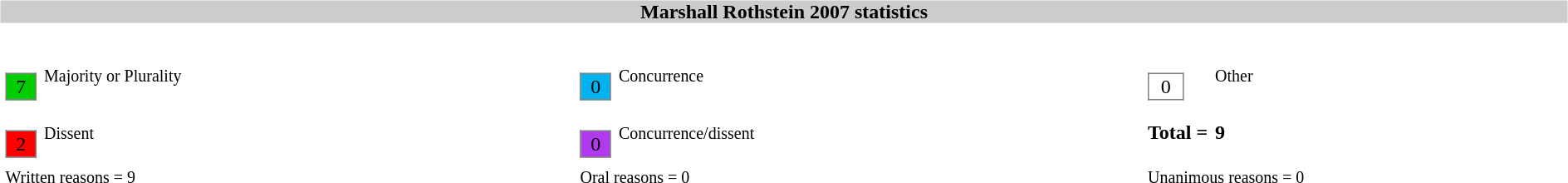<table width=100%>
<tr>
<td><br><table width=100% align=center cellpadding=0 cellspacing=0>
<tr>
<th bgcolor=#CCCCCC>Marshall Rothstein 2007 statistics</th>
</tr>
<tr>
<td><br><table width=100% cellpadding="2" cellspacing="2" border="0"width=25px>
<tr>
<td><br><table border="1" style="border-collapse:collapse;">
<tr>
<td align=center bgcolor=#00CD00 width=25px>7</td>
</tr>
</table>
</td>
<td><small>Majority or Plurality</small></td>
<td width=25px><br><table border="1" style="border-collapse:collapse;">
<tr>
<td align=center width=25px bgcolor=#00B2EE>0</td>
</tr>
</table>
</td>
<td><small>Concurrence</small></td>
<td width=25px><br><table border="1" style="border-collapse:collapse;">
<tr>
<td align=center width=25px bgcolor=white>0</td>
</tr>
</table>
</td>
<td><small>Other</small></td>
</tr>
<tr>
<td width=25px><br><table border="1" style="border-collapse:collapse;">
<tr>
<td align=center width=25px bgcolor=red>2</td>
</tr>
</table>
</td>
<td><small>Dissent</small></td>
<td width=25px><br><table border="1" style="border-collapse:collapse;">
<tr>
<td align=center width=25px bgcolor=#B23AEE>0</td>
</tr>
</table>
</td>
<td><small>Concurrence/dissent</small></td>
<td white-space: nowrap><strong>Total = </strong></td>
<td><strong>9</strong></td>
</tr>
<tr>
<td colspan=2><small>Written reasons = 9</small></td>
<td colspan=2><small>Oral reasons = 0</small></td>
<td colspan=2><small>Unanimous reasons = 0</small></td>
</tr>
<tr>
</tr>
</table>
</td>
</tr>
</table>
</td>
</tr>
</table>
